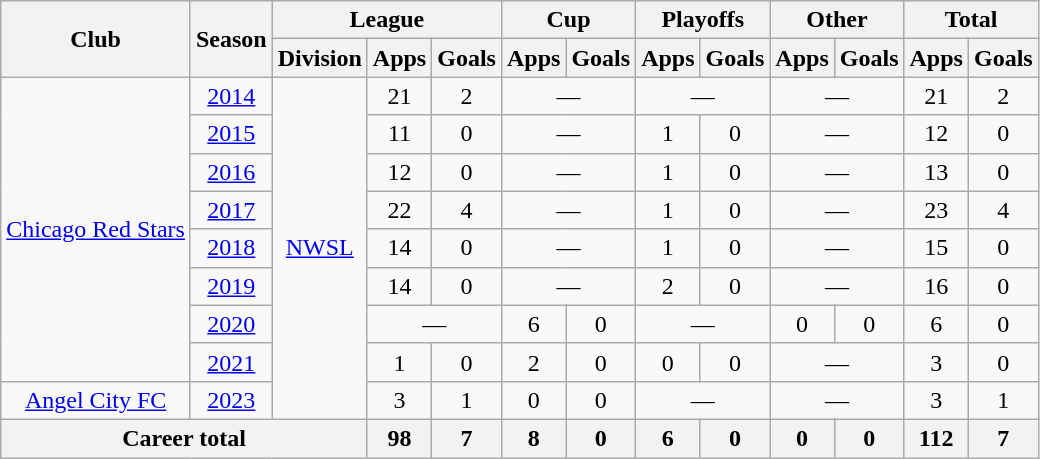<table class="wikitable" style="text-align: center;">
<tr>
<th rowspan="2">Club</th>
<th rowspan="2">Season</th>
<th colspan="3">League</th>
<th colspan="2">Cup</th>
<th colspan="2">Playoffs</th>
<th colspan="2">Other</th>
<th colspan="2">Total</th>
</tr>
<tr>
<th>Division</th>
<th>Apps</th>
<th>Goals</th>
<th>Apps</th>
<th>Goals</th>
<th>Apps</th>
<th>Goals</th>
<th>Apps</th>
<th>Goals</th>
<th>Apps</th>
<th>Goals</th>
</tr>
<tr>
<td rowspan="8"><a href='#'>Chicago Red Stars</a></td>
<td><a href='#'>2014</a></td>
<td rowspan="9"><a href='#'>NWSL</a></td>
<td>21</td>
<td>2</td>
<td colspan="2">—</td>
<td colspan="2">—</td>
<td colspan="2">—</td>
<td>21</td>
<td>2</td>
</tr>
<tr>
<td><a href='#'>2015</a></td>
<td>11</td>
<td>0</td>
<td colspan="2">—</td>
<td>1</td>
<td>0</td>
<td colspan="2">—</td>
<td>12</td>
<td>0</td>
</tr>
<tr>
<td><a href='#'>2016</a></td>
<td>12</td>
<td>0</td>
<td colspan="2">—</td>
<td>1</td>
<td>0</td>
<td colspan="2">—</td>
<td>13</td>
<td>0</td>
</tr>
<tr>
<td><a href='#'>2017</a></td>
<td>22</td>
<td>4</td>
<td colspan="2">—</td>
<td>1</td>
<td>0</td>
<td colspan="2">—</td>
<td>23</td>
<td>4</td>
</tr>
<tr>
<td><a href='#'>2018</a></td>
<td>14</td>
<td>0</td>
<td colspan="2">—</td>
<td>1</td>
<td>0</td>
<td colspan="2">—</td>
<td>15</td>
<td>0</td>
</tr>
<tr>
<td><a href='#'>2019</a></td>
<td>14</td>
<td>0</td>
<td colspan="2">—</td>
<td>2</td>
<td>0</td>
<td colspan="2">—</td>
<td>16</td>
<td>0</td>
</tr>
<tr>
<td><a href='#'>2020</a></td>
<td colspan="2">—</td>
<td>6</td>
<td>0</td>
<td colspan="2">—</td>
<td>0</td>
<td>0</td>
<td>6</td>
<td>0</td>
</tr>
<tr>
<td><a href='#'>2021</a></td>
<td>1</td>
<td>0</td>
<td>2</td>
<td>0</td>
<td>0</td>
<td>0</td>
<td colspan="2">—</td>
<td>3</td>
<td>0</td>
</tr>
<tr>
<td><a href='#'>Angel City FC</a></td>
<td><a href='#'>2023</a></td>
<td>3</td>
<td>1</td>
<td>0</td>
<td>0</td>
<td colspan="2">—</td>
<td colspan="2">—</td>
<td>3</td>
<td>1</td>
</tr>
<tr>
<th colspan="3">Career total</th>
<th>98</th>
<th>7</th>
<th>8</th>
<th>0</th>
<th>6</th>
<th>0</th>
<th>0</th>
<th>0</th>
<th>112</th>
<th>7</th>
</tr>
</table>
